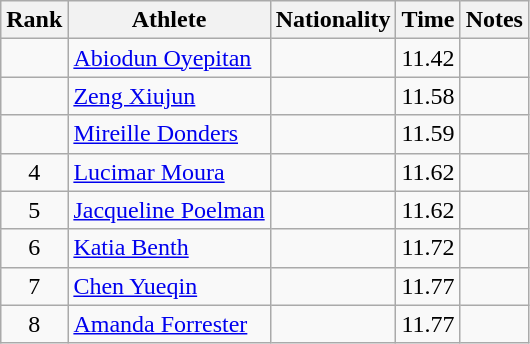<table class="wikitable sortable" style="text-align:center">
<tr>
<th>Rank</th>
<th>Athlete</th>
<th>Nationality</th>
<th>Time</th>
<th>Notes</th>
</tr>
<tr>
<td></td>
<td align=left><a href='#'>Abiodun Oyepitan</a></td>
<td align=left></td>
<td>11.42</td>
<td></td>
</tr>
<tr>
<td></td>
<td align=left><a href='#'>Zeng Xiujun</a></td>
<td align=left></td>
<td>11.58</td>
<td></td>
</tr>
<tr>
<td></td>
<td align=left><a href='#'>Mireille Donders</a></td>
<td align=left></td>
<td>11.59</td>
<td></td>
</tr>
<tr>
<td>4</td>
<td align=left><a href='#'>Lucimar Moura</a></td>
<td align=left></td>
<td>11.62</td>
<td></td>
</tr>
<tr>
<td>5</td>
<td align=left><a href='#'>Jacqueline Poelman</a></td>
<td align=left></td>
<td>11.62</td>
<td></td>
</tr>
<tr>
<td>6</td>
<td align=left><a href='#'>Katia Benth</a></td>
<td align=left></td>
<td>11.72</td>
<td></td>
</tr>
<tr>
<td>7</td>
<td align=left><a href='#'>Chen Yueqin</a></td>
<td align=left></td>
<td>11.77</td>
<td></td>
</tr>
<tr>
<td>8</td>
<td align=left><a href='#'>Amanda Forrester</a></td>
<td align=left></td>
<td>11.77</td>
<td></td>
</tr>
</table>
